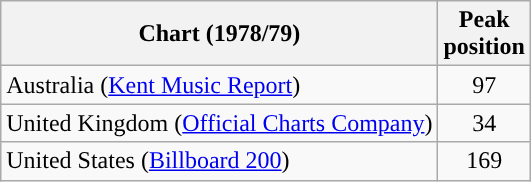<table class="wikitable">
<tr>
<th scope="col">Chart (1978/79)</th>
<th>Peak<br>position</th>
</tr>
<tr>
<td>Australia (<a href='#'>Kent Music Report</a>)</td>
<td style="text-align:center;">97</td>
</tr>
<tr>
<td>United Kingdom (<a href='#'>Official Charts Company</a>)</td>
<td style="text-align:center;">34</td>
</tr>
<tr>
<td>United States (<a href='#'>Billboard 200</a>)</td>
<td style="text-align:center;">169</td>
</tr>
</table>
